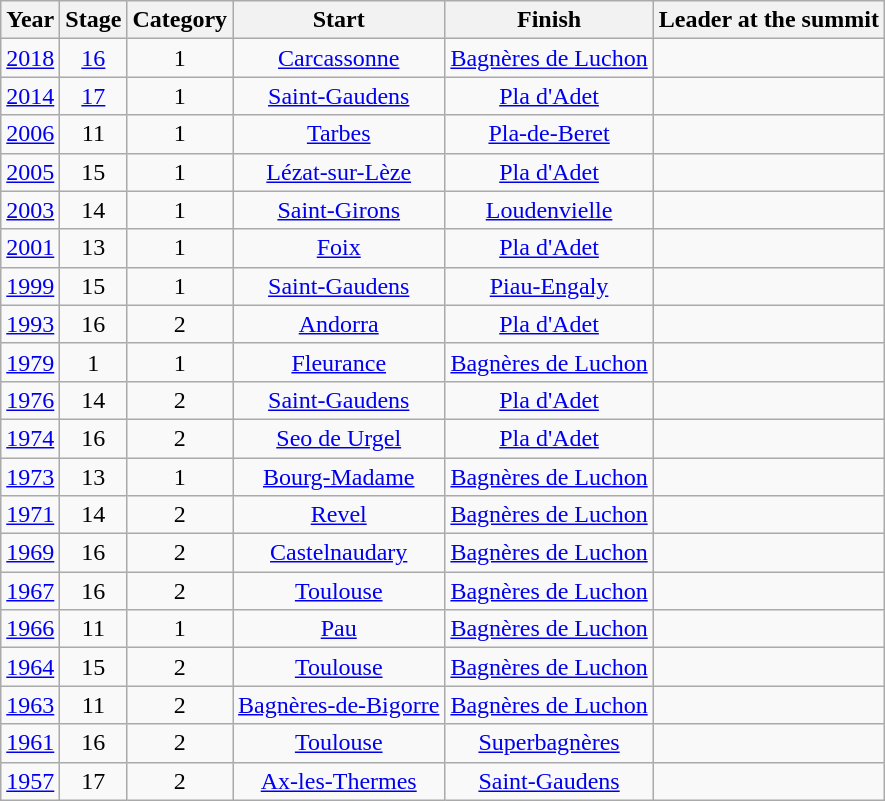<table class="wikitable" style="text-align: center;">
<tr>
<th>Year</th>
<th>Stage</th>
<th>Category</th>
<th>Start</th>
<th>Finish</th>
<th>Leader at the summit</th>
</tr>
<tr>
<td><a href='#'>2018</a></td>
<td><a href='#'>16</a></td>
<td>1</td>
<td><a href='#'>Carcassonne</a></td>
<td><a href='#'>Bagnères de Luchon</a></td>
<td align=left></td>
</tr>
<tr>
<td><a href='#'>2014</a></td>
<td><a href='#'>17</a></td>
<td>1</td>
<td><a href='#'>Saint-Gaudens</a></td>
<td><a href='#'>Pla d'Adet</a></td>
<td align=left></td>
</tr>
<tr>
<td><a href='#'>2006</a></td>
<td>11</td>
<td>1</td>
<td><a href='#'>Tarbes</a></td>
<td><a href='#'>Pla-de-Beret</a></td>
<td align=left></td>
</tr>
<tr>
<td><a href='#'>2005</a></td>
<td>15</td>
<td>1</td>
<td><a href='#'>Lézat-sur-Lèze</a></td>
<td><a href='#'>Pla d'Adet</a></td>
<td align=left></td>
</tr>
<tr>
<td><a href='#'>2003</a></td>
<td>14</td>
<td>1</td>
<td><a href='#'>Saint-Girons</a></td>
<td><a href='#'>Loudenvielle</a></td>
<td align=left></td>
</tr>
<tr>
<td><a href='#'>2001</a></td>
<td>13</td>
<td>1</td>
<td><a href='#'>Foix</a></td>
<td><a href='#'>Pla d'Adet</a></td>
<td align=left></td>
</tr>
<tr>
<td><a href='#'>1999</a></td>
<td>15</td>
<td>1</td>
<td><a href='#'>Saint-Gaudens</a></td>
<td><a href='#'>Piau-Engaly</a></td>
<td align=left></td>
</tr>
<tr>
<td><a href='#'>1993</a></td>
<td>16</td>
<td>2</td>
<td><a href='#'>Andorra</a></td>
<td><a href='#'>Pla d'Adet</a></td>
<td align=left></td>
</tr>
<tr>
<td><a href='#'>1979</a></td>
<td>1</td>
<td>1</td>
<td><a href='#'>Fleurance</a></td>
<td><a href='#'>Bagnères de Luchon</a></td>
<td align=left></td>
</tr>
<tr>
<td><a href='#'>1976</a></td>
<td>14</td>
<td>2</td>
<td><a href='#'>Saint-Gaudens</a></td>
<td><a href='#'>Pla d'Adet</a></td>
<td align=left></td>
</tr>
<tr>
<td><a href='#'>1974</a></td>
<td>16</td>
<td>2</td>
<td><a href='#'>Seo de Urgel</a></td>
<td><a href='#'>Pla d'Adet</a></td>
<td align=left></td>
</tr>
<tr>
<td><a href='#'>1973</a></td>
<td>13</td>
<td>1</td>
<td><a href='#'>Bourg-Madame</a></td>
<td><a href='#'>Bagnères de Luchon</a></td>
<td align=left></td>
</tr>
<tr>
<td><a href='#'>1971</a></td>
<td>14</td>
<td>2</td>
<td><a href='#'>Revel</a></td>
<td><a href='#'>Bagnères de Luchon</a></td>
<td align=left></td>
</tr>
<tr>
<td><a href='#'>1969</a></td>
<td>16</td>
<td>2</td>
<td><a href='#'>Castelnaudary</a></td>
<td><a href='#'>Bagnères de Luchon</a></td>
<td align=left></td>
</tr>
<tr>
<td><a href='#'>1967</a></td>
<td>16</td>
<td>2</td>
<td><a href='#'>Toulouse</a></td>
<td><a href='#'>Bagnères de Luchon</a></td>
<td align=left></td>
</tr>
<tr>
<td><a href='#'>1966</a></td>
<td>11</td>
<td>1</td>
<td><a href='#'>Pau</a></td>
<td><a href='#'>Bagnères de Luchon</a></td>
<td align=left></td>
</tr>
<tr>
<td><a href='#'>1964</a></td>
<td>15</td>
<td>2</td>
<td><a href='#'>Toulouse</a></td>
<td><a href='#'>Bagnères de Luchon</a></td>
<td align=left></td>
</tr>
<tr>
<td><a href='#'>1963</a></td>
<td>11</td>
<td>2</td>
<td><a href='#'>Bagnères-de-Bigorre</a></td>
<td><a href='#'>Bagnères de Luchon</a></td>
<td align=left></td>
</tr>
<tr>
<td><a href='#'>1961</a></td>
<td>16</td>
<td>2</td>
<td><a href='#'>Toulouse</a></td>
<td><a href='#'>Superbagnères</a></td>
<td align=left></td>
</tr>
<tr>
<td><a href='#'>1957</a></td>
<td>17</td>
<td>2</td>
<td><a href='#'>Ax-les-Thermes</a></td>
<td><a href='#'>Saint-Gaudens</a></td>
<td align=left></td>
</tr>
</table>
